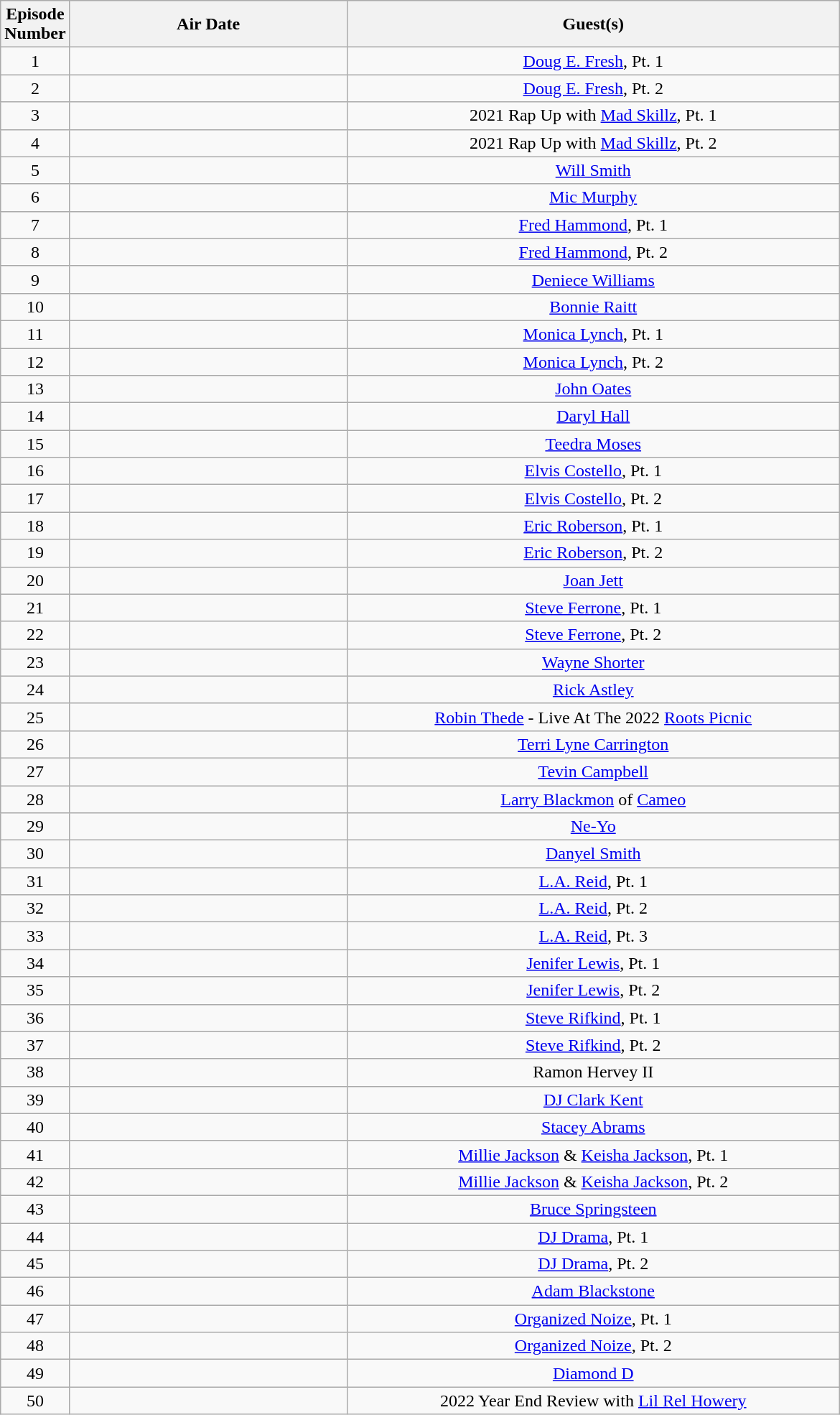<table class="wikitable" style="text-align: center;">
<tr>
<th scope="col" style="width: 20px;">Episode Number</th>
<th scope="col" style="width: 250px;">Air Date</th>
<th scope="col" style="width: 450px;">Guest(s)</th>
</tr>
<tr>
<td>1</td>
<td></td>
<td><a href='#'>Doug E. Fresh</a>, Pt. 1</td>
</tr>
<tr>
<td>2</td>
<td></td>
<td><a href='#'>Doug E. Fresh</a>, Pt. 2</td>
</tr>
<tr>
<td>3</td>
<td></td>
<td>2021 Rap Up with <a href='#'>Mad Skillz</a>, Pt. 1</td>
</tr>
<tr>
<td>4</td>
<td></td>
<td>2021 Rap Up with <a href='#'>Mad Skillz</a>, Pt. 2</td>
</tr>
<tr>
<td>5</td>
<td></td>
<td><a href='#'>Will Smith</a></td>
</tr>
<tr>
<td>6</td>
<td></td>
<td><a href='#'>Mic Murphy</a></td>
</tr>
<tr>
<td>7</td>
<td></td>
<td><a href='#'>Fred Hammond</a>, Pt. 1</td>
</tr>
<tr>
<td>8</td>
<td></td>
<td><a href='#'>Fred Hammond</a>, Pt. 2</td>
</tr>
<tr>
<td>9</td>
<td></td>
<td><a href='#'>Deniece Williams</a></td>
</tr>
<tr>
<td>10</td>
<td></td>
<td><a href='#'>Bonnie Raitt</a></td>
</tr>
<tr>
<td>11</td>
<td></td>
<td><a href='#'>Monica Lynch</a>, Pt. 1</td>
</tr>
<tr>
<td>12</td>
<td></td>
<td><a href='#'>Monica Lynch</a>, Pt. 2</td>
</tr>
<tr>
<td>13</td>
<td></td>
<td><a href='#'>John Oates</a></td>
</tr>
<tr>
<td>14</td>
<td></td>
<td><a href='#'>Daryl Hall</a></td>
</tr>
<tr>
<td>15</td>
<td></td>
<td><a href='#'>Teedra Moses</a></td>
</tr>
<tr>
<td>16</td>
<td></td>
<td><a href='#'>Elvis Costello</a>, Pt. 1</td>
</tr>
<tr>
<td>17</td>
<td></td>
<td><a href='#'>Elvis Costello</a>, Pt. 2</td>
</tr>
<tr>
<td>18</td>
<td></td>
<td><a href='#'>Eric Roberson</a>, Pt. 1</td>
</tr>
<tr>
<td>19</td>
<td></td>
<td><a href='#'>Eric Roberson</a>, Pt. 2</td>
</tr>
<tr>
<td>20</td>
<td></td>
<td><a href='#'>Joan Jett</a></td>
</tr>
<tr>
<td>21</td>
<td></td>
<td><a href='#'>Steve Ferrone</a>, Pt. 1</td>
</tr>
<tr>
<td>22</td>
<td></td>
<td><a href='#'>Steve Ferrone</a>, Pt. 2</td>
</tr>
<tr>
<td>23</td>
<td></td>
<td><a href='#'>Wayne Shorter</a></td>
</tr>
<tr>
<td>24</td>
<td></td>
<td><a href='#'>Rick Astley</a></td>
</tr>
<tr>
<td>25</td>
<td></td>
<td><a href='#'>Robin Thede</a> - Live At The 2022 <a href='#'>Roots Picnic</a></td>
</tr>
<tr>
<td>26</td>
<td></td>
<td><a href='#'>Terri Lyne Carrington</a></td>
</tr>
<tr>
<td>27</td>
<td></td>
<td><a href='#'>Tevin Campbell</a></td>
</tr>
<tr>
<td>28</td>
<td></td>
<td><a href='#'>Larry Blackmon</a> of <a href='#'>Cameo</a></td>
</tr>
<tr>
<td>29</td>
<td></td>
<td><a href='#'>Ne-Yo</a></td>
</tr>
<tr>
<td>30</td>
<td></td>
<td><a href='#'>Danyel Smith</a></td>
</tr>
<tr>
<td>31</td>
<td></td>
<td><a href='#'>L.A. Reid</a>, Pt. 1</td>
</tr>
<tr>
<td>32</td>
<td></td>
<td><a href='#'>L.A. Reid</a>, Pt. 2</td>
</tr>
<tr>
<td>33</td>
<td></td>
<td><a href='#'>L.A. Reid</a>, Pt. 3</td>
</tr>
<tr>
<td>34</td>
<td></td>
<td><a href='#'>Jenifer Lewis</a>, Pt. 1</td>
</tr>
<tr>
<td>35</td>
<td></td>
<td><a href='#'>Jenifer Lewis</a>, Pt. 2</td>
</tr>
<tr>
<td>36</td>
<td></td>
<td><a href='#'>Steve Rifkind</a>, Pt. 1</td>
</tr>
<tr>
<td>37</td>
<td></td>
<td><a href='#'>Steve Rifkind</a>, Pt. 2</td>
</tr>
<tr>
<td>38</td>
<td></td>
<td>Ramon Hervey II</td>
</tr>
<tr>
<td>39</td>
<td></td>
<td><a href='#'>DJ Clark Kent</a></td>
</tr>
<tr>
<td>40</td>
<td></td>
<td><a href='#'>Stacey Abrams</a></td>
</tr>
<tr>
<td>41</td>
<td></td>
<td><a href='#'>Millie Jackson</a> & <a href='#'>Keisha Jackson</a>, Pt. 1</td>
</tr>
<tr>
<td>42</td>
<td></td>
<td><a href='#'>Millie Jackson</a> & <a href='#'>Keisha Jackson</a>, Pt. 2</td>
</tr>
<tr>
<td>43</td>
<td></td>
<td><a href='#'>Bruce Springsteen</a></td>
</tr>
<tr>
<td>44</td>
<td></td>
<td><a href='#'>DJ Drama</a>, Pt. 1</td>
</tr>
<tr>
<td>45</td>
<td></td>
<td><a href='#'>DJ Drama</a>, Pt. 2</td>
</tr>
<tr>
<td>46</td>
<td></td>
<td><a href='#'>Adam Blackstone</a></td>
</tr>
<tr>
<td>47</td>
<td></td>
<td><a href='#'>Organized Noize</a>, Pt. 1</td>
</tr>
<tr>
<td>48</td>
<td></td>
<td><a href='#'>Organized Noize</a>, Pt. 2</td>
</tr>
<tr>
<td>49</td>
<td></td>
<td><a href='#'>Diamond D</a></td>
</tr>
<tr>
<td>50</td>
<td></td>
<td>2022 Year End Review with <a href='#'>Lil Rel Howery</a></td>
</tr>
</table>
